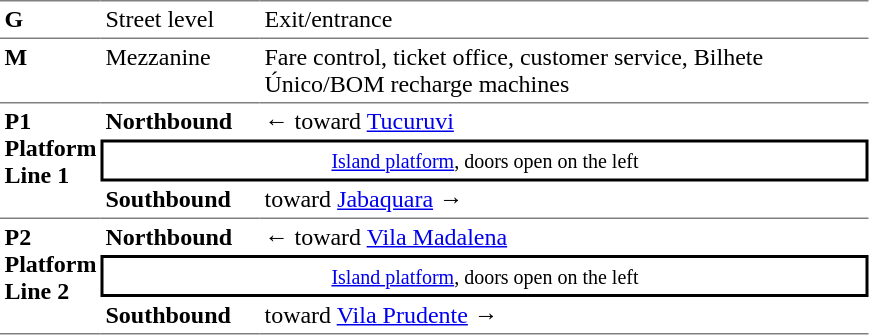<table table border=0 cellspacing=0 cellpadding=3>
<tr>
<td style="border-top:solid 1px gray;vertical-align:top;" width=50><strong>G</strong></td>
<td style="border-top:solid 1px gray;vertical-align:top;" width=100>Street level</td>
<td style="border-top:solid 1px gray;vertical-align:top;" width=400>Exit/entrance</td>
</tr>
<tr>
<td style="border-top:solid 1px gray;vertical-align:top;"><strong>M</strong></td>
<td style="border-top:solid 1px gray;vertical-align:top;">Mezzanine</td>
<td style="border-top:solid 1px gray;vertical-align:top;">Fare control, ticket office, customer service, Bilhete Único/BOM recharge machines</td>
</tr>
<tr>
<td style="border-top:solid 1px gray;border-bottom:solid 1px gray;vertical-align:top;" rowspan=4><strong>P1<br>Platform Line 1</strong></td>
</tr>
<tr>
<td style="border-top:solid 1px gray;"><span><strong>Northbound</strong></span></td>
<td style="border-top:solid 1px gray;">←  toward <a href='#'>Tucuruvi</a></td>
</tr>
<tr>
<td style="border-top:solid 2px black;border-right:solid 2px black;border-left:solid 2px black;border-bottom:solid 2px black;text-align:center;" colspan=5><small><a href='#'>Island platform</a>, doors open on the left</small></td>
</tr>
<tr>
<td style="border-bottom:solid 1px gray;"><span><strong>Southbound</strong></span></td>
<td style="border-bottom:solid 1px gray;"> toward <a href='#'>Jabaquara</a> →</td>
</tr>
<tr>
<td style="border-bottom:solid 1px gray;vertical-align:top;" rowspan=4><strong>P2<br>Platform Line 2</strong></td>
</tr>
<tr>
<td><span><strong>Northbound</strong></span></td>
<td>←  toward <a href='#'>Vila Madalena</a></td>
</tr>
<tr>
<td style="border-top:solid 2px black;border-right:solid 2px black;border-left:solid 2px black;border-bottom:solid 2px black;text-align:center;" colspan=5><small><a href='#'>Island platform</a>, doors open on the left</small></td>
</tr>
<tr>
<td style="border-bottom:solid 1px gray;"><span><strong>Southbound</strong></span></td>
<td style="border-bottom:solid 1px gray;"> toward <a href='#'>Vila Prudente</a> →</td>
</tr>
</table>
